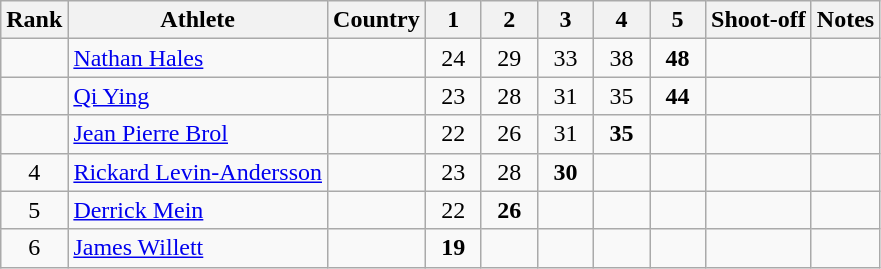<table class="nowrap wikitable sortable" style="text-align:center">
<tr>
<th>Rank</th>
<th>Athlete</th>
<th>Country</th>
<th width="30">1</th>
<th width="30">2</th>
<th width="30">3</th>
<th width="30">4</th>
<th width="30">5</th>
<th class="unsortable">Shoot-off</th>
<th class="unsortable">Notes</th>
</tr>
<tr>
<td></td>
<td align="left"><a href='#'>Nathan Hales</a></td>
<td align="left"></td>
<td>24</td>
<td>29</td>
<td>33</td>
<td>38</td>
<td><strong>48</strong></td>
<td></td>
<td></td>
</tr>
<tr>
<td></td>
<td align="left"><a href='#'>Qi Ying</a></td>
<td align="left"></td>
<td>23</td>
<td>28</td>
<td>31</td>
<td>35</td>
<td><strong>44</strong></td>
<td></td>
<td></td>
</tr>
<tr>
<td></td>
<td align="left"><a href='#'>Jean Pierre Brol</a></td>
<td align="left"></td>
<td>22</td>
<td>26</td>
<td>31</td>
<td><strong>35</strong></td>
<td></td>
<td></td>
<td></td>
</tr>
<tr>
<td>4</td>
<td align="left"><a href='#'>Rickard Levin-Andersson</a></td>
<td align="left"></td>
<td>23</td>
<td>28</td>
<td><strong>30</strong></td>
<td></td>
<td></td>
<td></td>
<td></td>
</tr>
<tr>
<td>5</td>
<td align="left"><a href='#'>Derrick Mein</a></td>
<td align="left"></td>
<td>22</td>
<td><strong>26</strong></td>
<td></td>
<td></td>
<td></td>
<td></td>
<td></td>
</tr>
<tr>
<td>6</td>
<td align="left"><a href='#'>James Willett</a></td>
<td align="left"></td>
<td><strong>19</strong></td>
<td></td>
<td></td>
<td></td>
<td></td>
<td></td>
<td></td>
</tr>
</table>
